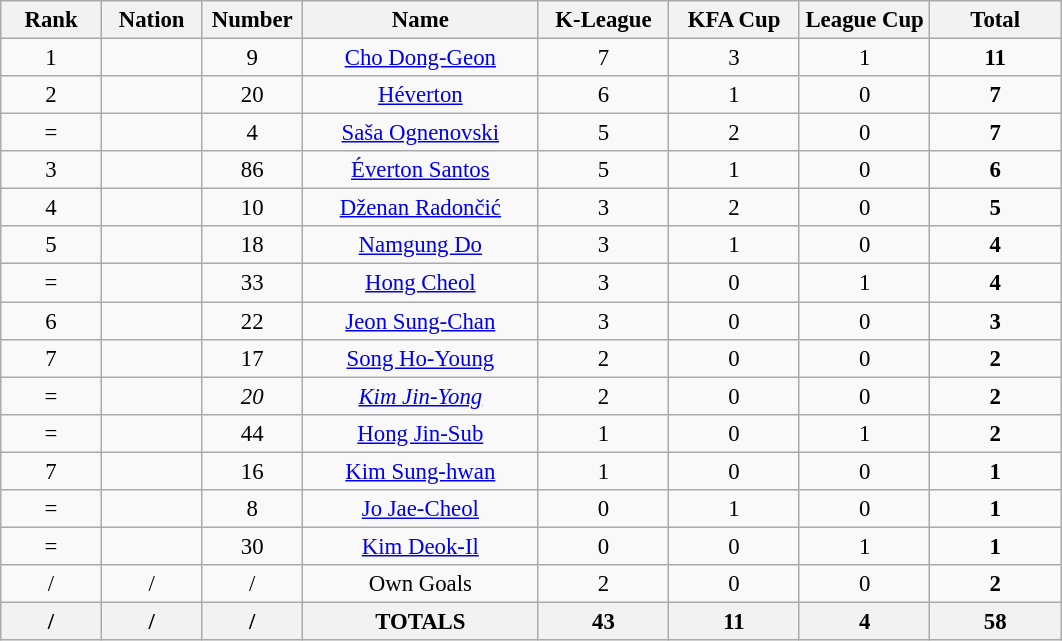<table class="wikitable" style="font-size: 95%; text-align: center;">
<tr>
<th width=60>Rank</th>
<th width=60>Nation</th>
<th width=60>Number</th>
<th width=150>Name</th>
<th width=80>K-League</th>
<th width=80>KFA Cup</th>
<th width=80>League Cup</th>
<th width=80>Total</th>
</tr>
<tr>
<td>1</td>
<td></td>
<td>9</td>
<td><a href='#'>Cho Dong-Geon</a></td>
<td>7</td>
<td>3</td>
<td>1</td>
<td><strong>11</strong></td>
</tr>
<tr>
<td>2</td>
<td></td>
<td>20</td>
<td><a href='#'>Héverton</a></td>
<td>6</td>
<td>1</td>
<td>0</td>
<td><strong>7</strong></td>
</tr>
<tr>
<td>=</td>
<td></td>
<td>4</td>
<td><a href='#'>Saša Ognenovski</a></td>
<td>5</td>
<td>2</td>
<td>0</td>
<td><strong>7</strong></td>
</tr>
<tr>
<td>3</td>
<td></td>
<td>86</td>
<td><a href='#'>Éverton Santos</a></td>
<td>5</td>
<td>1</td>
<td>0</td>
<td><strong>6</strong></td>
</tr>
<tr>
<td>4</td>
<td></td>
<td>10</td>
<td><a href='#'>Dženan Radončić</a></td>
<td>3</td>
<td>2</td>
<td>0</td>
<td><strong>5</strong></td>
</tr>
<tr>
<td>5</td>
<td></td>
<td>18</td>
<td><a href='#'>Namgung Do</a></td>
<td>3</td>
<td>1</td>
<td>0</td>
<td><strong>4</strong></td>
</tr>
<tr>
<td>=</td>
<td></td>
<td>33</td>
<td><a href='#'>Hong Cheol</a></td>
<td>3</td>
<td>0</td>
<td>1</td>
<td><strong>4</strong></td>
</tr>
<tr>
<td>6</td>
<td></td>
<td>22</td>
<td><a href='#'>Jeon Sung-Chan</a></td>
<td>3</td>
<td>0</td>
<td>0</td>
<td><strong>3</strong></td>
</tr>
<tr>
<td>7</td>
<td></td>
<td>17</td>
<td><a href='#'>Song Ho-Young</a></td>
<td>2</td>
<td>0</td>
<td>0</td>
<td><strong>2</strong></td>
</tr>
<tr>
<td>=</td>
<td></td>
<td><em>20</em></td>
<td><em><a href='#'>Kim Jin-Yong</a></em></td>
<td>2</td>
<td>0</td>
<td>0</td>
<td><strong>2</strong></td>
</tr>
<tr>
<td>=</td>
<td></td>
<td>44</td>
<td><a href='#'>Hong Jin-Sub</a></td>
<td>1</td>
<td>0</td>
<td>1</td>
<td><strong>2</strong></td>
</tr>
<tr>
<td>7</td>
<td></td>
<td>16</td>
<td><a href='#'>Kim Sung-hwan</a></td>
<td>1</td>
<td>0</td>
<td>0</td>
<td><strong>1</strong></td>
</tr>
<tr>
<td>=</td>
<td></td>
<td>8</td>
<td><a href='#'>Jo Jae-Cheol</a></td>
<td>0</td>
<td>1</td>
<td>0</td>
<td><strong>1</strong></td>
</tr>
<tr>
<td>=</td>
<td></td>
<td>30</td>
<td><a href='#'>Kim Deok-Il</a></td>
<td>0</td>
<td>0</td>
<td>1</td>
<td><strong>1</strong></td>
</tr>
<tr>
<td>/</td>
<td>/</td>
<td>/</td>
<td>Own Goals</td>
<td>2</td>
<td>0</td>
<td>0</td>
<td><strong>2</strong></td>
</tr>
<tr>
<th>/</th>
<th>/</th>
<th>/</th>
<th>TOTALS</th>
<th>43</th>
<th>11</th>
<th>4</th>
<th>58</th>
</tr>
</table>
